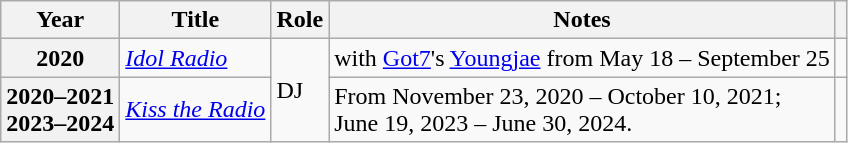<table class="wikitable plainrowheaders sortable">
<tr>
<th scope="col">Year</th>
<th scope="col">Title</th>
<th scope="col">Role</th>
<th scope="col" class="unsortable">Notes</th>
<th scope="col" class="unsortable"></th>
</tr>
<tr>
<th scope="row">2020</th>
<td><em><a href='#'>Idol Radio</a></em></td>
<td rowspan="2">DJ</td>
<td>with <a href='#'>Got7</a>'s <a href='#'>Youngjae</a> from May 18 – September 25</td>
<td style="text-align:center"></td>
</tr>
<tr>
<th scope="row">2020–2021<br> 2023–2024</th>
<td><em><a href='#'>Kiss the Radio</a></em></td>
<td>From November 23, 2020 – October 10, 2021; <br> June 19, 2023 – June 30, 2024.</td>
<td style="text-align:center"></td>
</tr>
</table>
